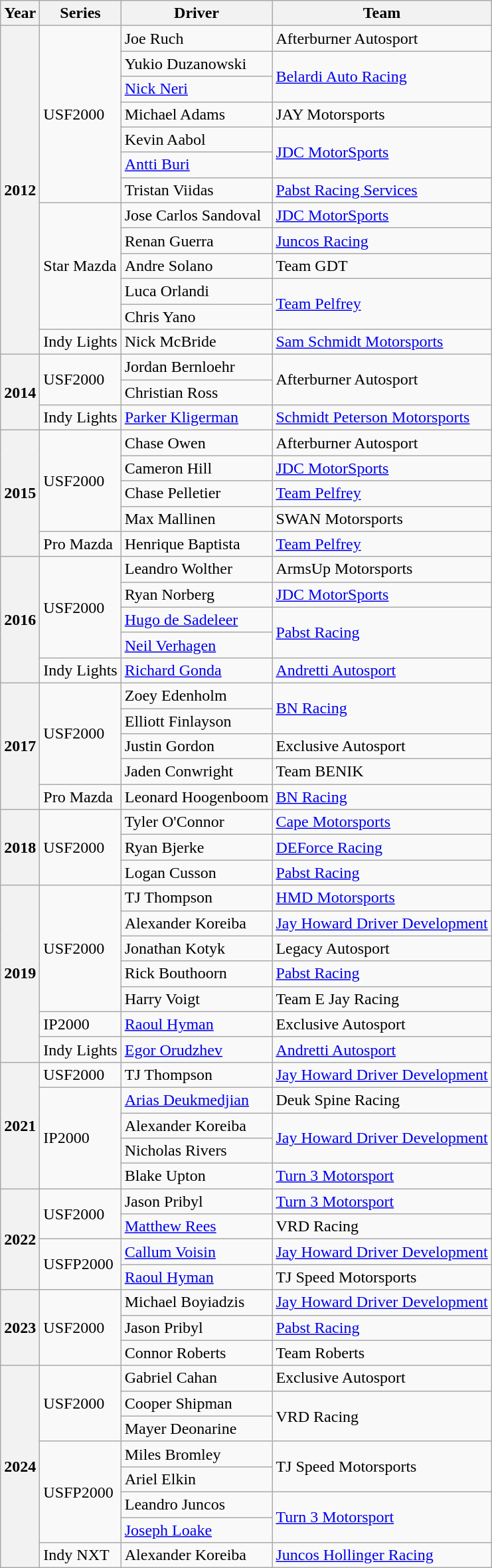<table class="wikitable">
<tr>
<th>Year</th>
<th>Series</th>
<th>Driver</th>
<th>Team</th>
</tr>
<tr>
<th rowspan="13">2012</th>
<td rowspan="7">USF2000</td>
<td> Joe Ruch</td>
<td>Afterburner Autosport</td>
</tr>
<tr>
<td> Yukio Duzanowski</td>
<td rowspan="2"><a href='#'>Belardi Auto Racing</a></td>
</tr>
<tr>
<td> <a href='#'>Nick Neri</a></td>
</tr>
<tr>
<td> Michael Adams</td>
<td>JAY Motorsports</td>
</tr>
<tr>
<td> Kevin Aabol</td>
<td rowspan="2"><a href='#'>JDC MotorSports</a></td>
</tr>
<tr>
<td> <a href='#'>Antti Buri</a></td>
</tr>
<tr>
<td> Tristan Viidas</td>
<td><a href='#'>Pabst Racing Services</a></td>
</tr>
<tr>
<td rowspan="5">Star Mazda</td>
<td> Jose Carlos Sandoval</td>
<td><a href='#'>JDC MotorSports</a></td>
</tr>
<tr>
<td> Renan Guerra</td>
<td><a href='#'>Juncos Racing</a></td>
</tr>
<tr>
<td> Andre Solano</td>
<td>Team GDT</td>
</tr>
<tr>
<td> Luca Orlandi</td>
<td rowspan="2"><a href='#'>Team Pelfrey</a></td>
</tr>
<tr>
<td> Chris Yano</td>
</tr>
<tr>
<td>Indy Lights</td>
<td> Nick McBride</td>
<td><a href='#'>Sam Schmidt Motorsports</a></td>
</tr>
<tr>
<th rowspan="3">2014</th>
<td rowspan="2">USF2000</td>
<td> Jordan Bernloehr</td>
<td rowspan="2">Afterburner Autosport</td>
</tr>
<tr>
<td> Christian Ross</td>
</tr>
<tr>
<td>Indy Lights</td>
<td> <a href='#'>Parker Kligerman</a></td>
<td><a href='#'>Schmidt Peterson Motorsports</a></td>
</tr>
<tr>
<th rowspan="5">2015</th>
<td rowspan="4">USF2000</td>
<td> Chase Owen</td>
<td>Afterburner Autosport</td>
</tr>
<tr>
<td> Cameron Hill</td>
<td><a href='#'>JDC MotorSports</a></td>
</tr>
<tr>
<td> Chase Pelletier</td>
<td><a href='#'>Team Pelfrey</a></td>
</tr>
<tr>
<td> Max Mallinen</td>
<td>SWAN Motorsports</td>
</tr>
<tr>
<td>Pro Mazda</td>
<td> Henrique Baptista</td>
<td><a href='#'>Team Pelfrey</a></td>
</tr>
<tr>
<th rowspan="5">2016</th>
<td rowspan="4">USF2000</td>
<td> Leandro Wolther</td>
<td>ArmsUp Motorsports</td>
</tr>
<tr>
<td> Ryan Norberg</td>
<td><a href='#'>JDC MotorSports</a></td>
</tr>
<tr>
<td> <a href='#'>Hugo de Sadeleer</a></td>
<td rowspan="2"><a href='#'>Pabst Racing</a></td>
</tr>
<tr>
<td> <a href='#'>Neil Verhagen</a></td>
</tr>
<tr>
<td>Indy Lights</td>
<td> <a href='#'>Richard Gonda</a></td>
<td><a href='#'>Andretti Autosport</a></td>
</tr>
<tr>
<th rowspan="5">2017</th>
<td rowspan="4">USF2000</td>
<td> Zoey Edenholm</td>
<td rowspan="2"><a href='#'>BN Racing</a></td>
</tr>
<tr>
<td> Elliott Finlayson</td>
</tr>
<tr>
<td> Justin Gordon</td>
<td>Exclusive Autosport</td>
</tr>
<tr>
<td> Jaden Conwright</td>
<td>Team BENIK</td>
</tr>
<tr>
<td>Pro Mazda</td>
<td> Leonard Hoogenboom</td>
<td><a href='#'>BN Racing</a></td>
</tr>
<tr>
<th rowspan="3">2018</th>
<td rowspan="3">USF2000</td>
<td> Tyler O'Connor</td>
<td><a href='#'>Cape Motorsports</a></td>
</tr>
<tr>
<td> Ryan Bjerke</td>
<td><a href='#'>DEForce Racing</a></td>
</tr>
<tr>
<td> Logan Cusson</td>
<td><a href='#'>Pabst Racing</a></td>
</tr>
<tr>
<th rowspan="7">2019</th>
<td rowspan="5">USF2000</td>
<td> TJ Thompson</td>
<td><a href='#'>HMD Motorsports</a></td>
</tr>
<tr>
<td> Alexander Koreiba</td>
<td><a href='#'>Jay Howard Driver Development</a></td>
</tr>
<tr>
<td> Jonathan Kotyk</td>
<td>Legacy Autosport</td>
</tr>
<tr>
<td> Rick Bouthoorn</td>
<td><a href='#'>Pabst Racing</a></td>
</tr>
<tr>
<td> Harry Voigt</td>
<td>Team E Jay Racing</td>
</tr>
<tr>
<td>IP2000</td>
<td> <a href='#'>Raoul Hyman</a></td>
<td>Exclusive Autosport</td>
</tr>
<tr>
<td>Indy Lights</td>
<td> <a href='#'>Egor Orudzhev</a></td>
<td><a href='#'>Andretti Autosport</a></td>
</tr>
<tr>
<th rowspan="5">2021</th>
<td>USF2000</td>
<td> TJ Thompson</td>
<td><a href='#'>Jay Howard Driver Development</a></td>
</tr>
<tr>
<td rowspan="4">IP2000</td>
<td> <a href='#'>Arias Deukmedjian</a></td>
<td>Deuk Spine Racing</td>
</tr>
<tr>
<td> Alexander Koreiba</td>
<td rowspan="2"><a href='#'>Jay Howard Driver Development</a></td>
</tr>
<tr>
<td> Nicholas Rivers</td>
</tr>
<tr>
<td> Blake Upton</td>
<td><a href='#'>Turn 3 Motorsport</a></td>
</tr>
<tr>
<th rowspan="4">2022</th>
<td rowspan="2">USF2000</td>
<td> Jason Pribyl</td>
<td><a href='#'>Turn 3 Motorsport</a></td>
</tr>
<tr>
<td> <a href='#'>Matthew Rees</a></td>
<td>VRD Racing</td>
</tr>
<tr>
<td rowspan="2">USFP2000</td>
<td> <a href='#'>Callum Voisin</a></td>
<td><a href='#'>Jay Howard Driver Development</a></td>
</tr>
<tr>
<td> <a href='#'>Raoul Hyman</a></td>
<td>TJ Speed Motorsports</td>
</tr>
<tr>
<th rowspan="3">2023</th>
<td rowspan="3">USF2000</td>
<td> Michael Boyiadzis</td>
<td><a href='#'>Jay Howard Driver Development</a></td>
</tr>
<tr>
<td> Jason Pribyl</td>
<td><a href='#'>Pabst Racing</a></td>
</tr>
<tr>
<td> Connor Roberts</td>
<td>Team Roberts</td>
</tr>
<tr>
<th rowspan="8">2024</th>
<td rowspan="3">USF2000</td>
<td> Gabriel Cahan</td>
<td>Exclusive Autosport</td>
</tr>
<tr>
<td> Cooper Shipman</td>
<td rowspan="2">VRD Racing</td>
</tr>
<tr>
<td> Mayer Deonarine</td>
</tr>
<tr>
<td rowspan="4">USFP2000</td>
<td> Miles Bromley</td>
<td rowspan="2">TJ Speed Motorsports</td>
</tr>
<tr>
<td> Ariel Elkin</td>
</tr>
<tr>
<td> Leandro Juncos</td>
<td rowspan="2"><a href='#'>Turn 3 Motorsport</a></td>
</tr>
<tr>
<td> <a href='#'>Joseph Loake</a></td>
</tr>
<tr>
<td>Indy NXT</td>
<td> Alexander Koreiba</td>
<td><a href='#'>Juncos Hollinger Racing</a></td>
</tr>
</table>
